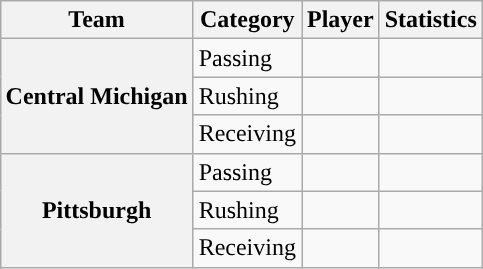<table class="wikitable" style="float:right">
<tr>
<th>Team</th>
<th>Category</th>
<th>Player</th>
<th>Statistics</th>
</tr>
<tr>
<th rowspan=3>Central Michigan</th>
<td>Passing</td>
<td></td>
<td></td>
</tr>
<tr>
<td>Rushing</td>
<td></td>
<td></td>
</tr>
<tr>
<td>Receiving</td>
<td></td>
<td></td>
</tr>
<tr>
<th rowspan=3>Pittsburgh</th>
<td>Passing</td>
<td></td>
<td></td>
</tr>
<tr>
<td>Rushing</td>
<td></td>
<td></td>
</tr>
<tr>
<td>Receiving</td>
<td></td>
<td></td>
</tr>
</table>
